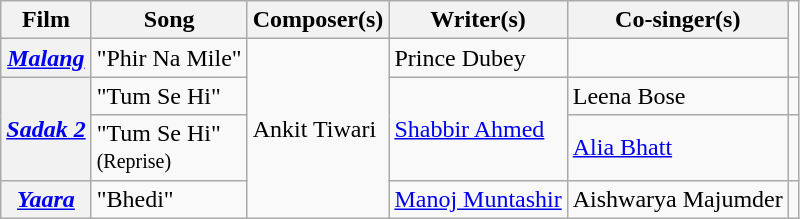<table class="wikitable">
<tr>
<th><strong>Film</strong></th>
<th><strong>Song</strong></th>
<th><strong>Composer(s)</strong></th>
<th><strong>Writer(s)</strong></th>
<th><strong>Co-singer(s)</strong></th>
</tr>
<tr>
<th scope="row"><a href='#'><em>Malang</em></a></th>
<td>"Phir Na Mile"</td>
<td rowspan=4>Ankit Tiwari</td>
<td>Prince Dubey</td>
<td></td>
</tr>
<tr>
<th scope="row" rowspan=2><em><a href='#'>Sadak 2</a></em></th>
<td>"Tum Se Hi"</td>
<td rowspan=2><a href='#'>Shabbir Ahmed</a></td>
<td>Leena Bose</td>
<td></td>
</tr>
<tr>
<td>"Tum Se Hi"<br><small>(Reprise)</small></td>
<td><a href='#'>Alia Bhatt</a></td>
<td></td>
</tr>
<tr>
<th scope="row"><em><a href='#'>Yaara</a></em></th>
<td>"Bhedi"</td>
<td><a href='#'>Manoj Muntashir</a></td>
<td>Aishwarya Majumder</td>
</tr>
</table>
